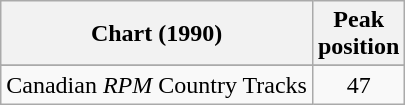<table class="wikitable sortable">
<tr>
<th align="left">Chart (1990)</th>
<th align="center">Peak<br>position</th>
</tr>
<tr>
</tr>
<tr>
<td align="left">Canadian <em>RPM</em> Country Tracks</td>
<td align="center">47</td>
</tr>
</table>
